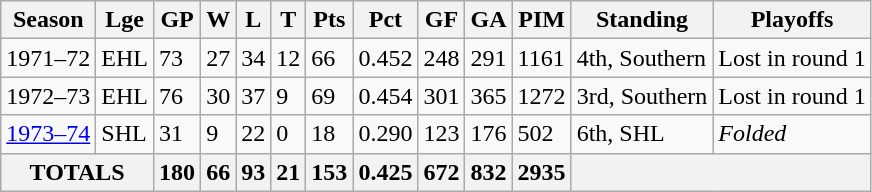<table class="wikitable">
<tr>
<th>Season</th>
<th>Lge</th>
<th>GP</th>
<th>W</th>
<th>L</th>
<th>T</th>
<th>Pts</th>
<th>Pct</th>
<th>GF</th>
<th>GA</th>
<th>PIM</th>
<th>Standing</th>
<th>Playoffs</th>
</tr>
<tr>
<td>1971–72</td>
<td>EHL</td>
<td>73</td>
<td>27</td>
<td>34</td>
<td>12</td>
<td>66</td>
<td>0.452</td>
<td>248</td>
<td>291</td>
<td>1161</td>
<td>4th, Southern</td>
<td>Lost in round 1</td>
</tr>
<tr>
<td>1972–73</td>
<td>EHL</td>
<td>76</td>
<td>30</td>
<td>37</td>
<td>9</td>
<td>69</td>
<td>0.454</td>
<td>301</td>
<td>365</td>
<td>1272</td>
<td>3rd, Southern</td>
<td>Lost in round 1</td>
</tr>
<tr>
<td><a href='#'>1973–74</a></td>
<td>SHL</td>
<td>31</td>
<td>9</td>
<td>22</td>
<td>0</td>
<td>18</td>
<td>0.290</td>
<td>123</td>
<td>176</td>
<td>502</td>
<td>6th, SHL</td>
<td><em>Folded</em></td>
</tr>
<tr>
<th colspan="2">TOTALS</th>
<th>180</th>
<th>66</th>
<th>93</th>
<th>21</th>
<th>153</th>
<th>0.425</th>
<th>672</th>
<th>832</th>
<th>2935</th>
<th colspan="2"> </th>
</tr>
</table>
